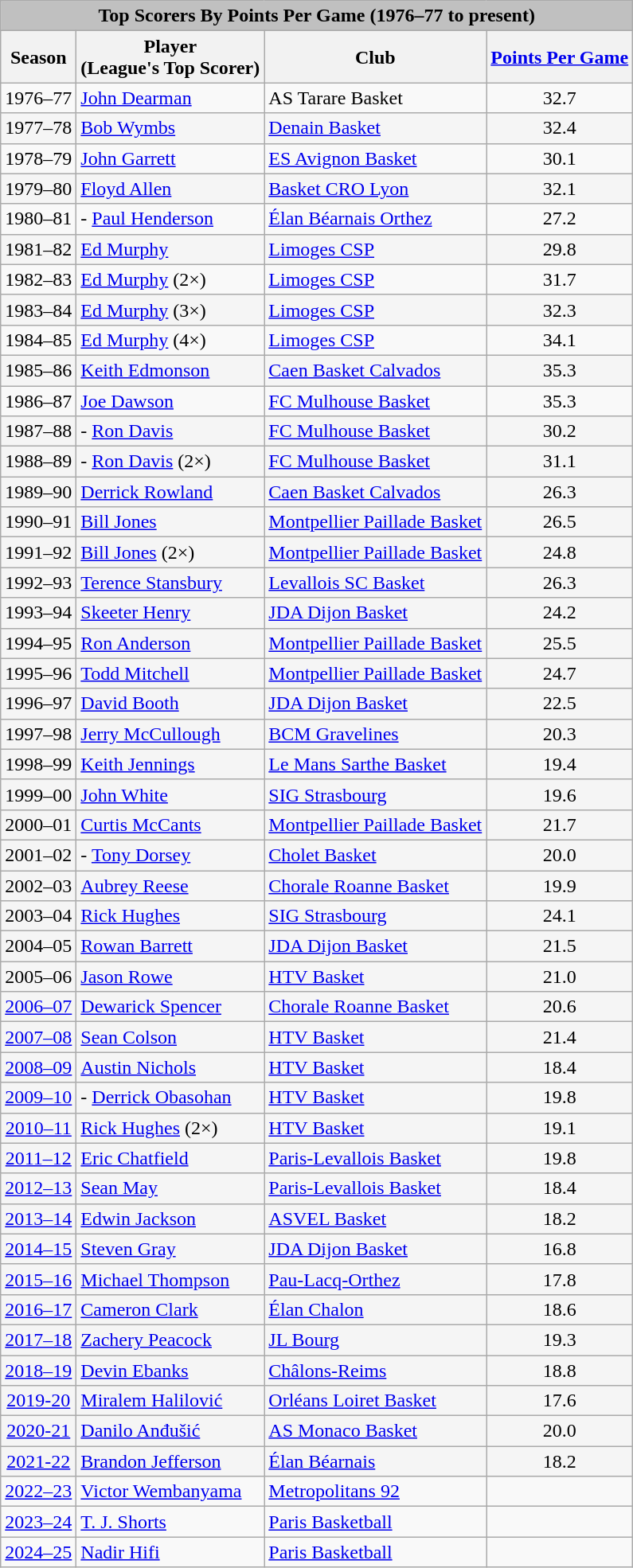<table class="wikitable" style="text-align: left;">
<tr>
<th colspan="4" style="text-align:center;background-color:silver;">Top Scorers By Points Per Game (1976–77 to present)</th>
</tr>
<tr>
<th>Season</th>
<th>Player<br>(League's Top Scorer)</th>
<th>Club</th>
<th><a href='#'>Points Per Game</a></th>
</tr>
<tr>
<td align="center">1976–77</td>
<td> <a href='#'>John Dearman</a></td>
<td>AS Tarare Basket</td>
<td align="center">32.7</td>
</tr>
<tr bgcolor="#F5F5F5">
<td align="center">1977–78</td>
<td> <a href='#'>Bob Wymbs</a></td>
<td><a href='#'>Denain Basket</a></td>
<td align="center">32.4</td>
</tr>
<tr>
<td align="center">1978–79</td>
<td> <a href='#'>John Garrett</a></td>
<td><a href='#'>ES Avignon Basket</a></td>
<td align="center">30.1</td>
</tr>
<tr bgcolor="#F5F5F5">
<td align="center">1979–80</td>
<td> <a href='#'>Floyd Allen</a></td>
<td><a href='#'>Basket CRO Lyon</a></td>
<td align="center">32.1</td>
</tr>
<tr>
<td align="center">1980–81</td>
<td>- <a href='#'>Paul Henderson</a></td>
<td><a href='#'>Élan Béarnais Orthez</a></td>
<td align="center">27.2</td>
</tr>
<tr bgcolor="#F5F5F5">
<td align="center">1981–82</td>
<td> <a href='#'>Ed Murphy</a></td>
<td><a href='#'>Limoges CSP</a></td>
<td align="center">29.8</td>
</tr>
<tr>
<td align="center">1982–83</td>
<td> <a href='#'>Ed Murphy</a> (2×)</td>
<td><a href='#'>Limoges CSP</a></td>
<td align="center">31.7</td>
</tr>
<tr bgcolor="#F5F5F5">
<td align="center">1983–84</td>
<td> <a href='#'>Ed Murphy</a> (3×)</td>
<td><a href='#'>Limoges CSP</a></td>
<td align="center">32.3</td>
</tr>
<tr>
<td align="center">1984–85</td>
<td> <a href='#'>Ed Murphy</a> (4×)</td>
<td><a href='#'>Limoges CSP</a></td>
<td align="center">34.1</td>
</tr>
<tr bgcolor="#F5F5F5">
<td align="center">1985–86</td>
<td> <a href='#'>Keith Edmonson</a></td>
<td><a href='#'>Caen Basket Calvados</a></td>
<td align="center">35.3</td>
</tr>
<tr>
<td align="center">1986–87</td>
<td> <a href='#'>Joe Dawson</a></td>
<td><a href='#'>FC Mulhouse Basket</a></td>
<td align="center">35.3</td>
</tr>
<tr bgcolor="#F5F5F5">
<td align="center">1987–88</td>
<td>- <a href='#'>Ron Davis</a></td>
<td><a href='#'>FC Mulhouse Basket</a></td>
<td align="center">30.2</td>
</tr>
<tr bgcolor="#F5F5F5">
<td align="center">1988–89</td>
<td>- <a href='#'>Ron Davis</a> (2×)</td>
<td><a href='#'>FC Mulhouse Basket</a></td>
<td align="center">31.1</td>
</tr>
<tr bgcolor="#F5F5F5">
<td align="center">1989–90</td>
<td> <a href='#'>Derrick Rowland</a></td>
<td><a href='#'>Caen Basket Calvados</a></td>
<td align="center">26.3</td>
</tr>
<tr bgcolor="#F5F5F5">
<td align="center">1990–91</td>
<td> <a href='#'>Bill Jones</a></td>
<td><a href='#'>Montpellier Paillade Basket</a></td>
<td align="center">26.5</td>
</tr>
<tr bgcolor="#F5F5F5">
<td align="center">1991–92</td>
<td> <a href='#'>Bill Jones</a> (2×)</td>
<td><a href='#'>Montpellier Paillade Basket</a></td>
<td align="center">24.8</td>
</tr>
<tr bgcolor="#F5F5F5">
<td align="center">1992–93</td>
<td> <a href='#'>Terence Stansbury</a></td>
<td><a href='#'>Levallois SC Basket</a></td>
<td align="center">26.3</td>
</tr>
<tr bgcolor="#F5F5F5">
<td align="center">1993–94</td>
<td> <a href='#'>Skeeter Henry</a></td>
<td><a href='#'>JDA Dijon Basket</a></td>
<td align="center">24.2</td>
</tr>
<tr bgcolor="#F5F5F5">
<td align="center">1994–95</td>
<td> <a href='#'>Ron Anderson</a></td>
<td><a href='#'>Montpellier Paillade Basket</a></td>
<td align="center">25.5</td>
</tr>
<tr bgcolor="#F5F5F5">
<td align="center">1995–96</td>
<td> <a href='#'>Todd Mitchell</a></td>
<td><a href='#'>Montpellier Paillade Basket</a></td>
<td align="center">24.7</td>
</tr>
<tr bgcolor="#F5F5F5">
<td align="center">1996–97</td>
<td> <a href='#'>David Booth</a></td>
<td><a href='#'>JDA Dijon Basket</a></td>
<td align="center">22.5</td>
</tr>
<tr bgcolor="#F5F5F5">
<td align="center">1997–98</td>
<td> <a href='#'>Jerry McCullough</a></td>
<td><a href='#'>BCM Gravelines</a></td>
<td align="center">20.3</td>
</tr>
<tr bgcolor="#F5F5F5">
<td align="center">1998–99</td>
<td> <a href='#'>Keith Jennings</a></td>
<td><a href='#'>Le Mans Sarthe Basket</a></td>
<td align="center">19.4</td>
</tr>
<tr bgcolor="#F5F5F5">
<td align="center">1999–00</td>
<td> <a href='#'>John White</a></td>
<td><a href='#'>SIG Strasbourg</a></td>
<td align="center">19.6</td>
</tr>
<tr bgcolor="#F5F5F5">
<td align="center">2000–01</td>
<td> <a href='#'>Curtis McCants</a></td>
<td><a href='#'>Montpellier Paillade Basket</a></td>
<td align="center">21.7</td>
</tr>
<tr bgcolor="#F5F5F5">
<td align="center">2001–02</td>
<td>- <a href='#'>Tony Dorsey</a></td>
<td><a href='#'>Cholet Basket</a></td>
<td align="center">20.0</td>
</tr>
<tr bgcolor="#F5F5F5">
<td align="center">2002–03</td>
<td> <a href='#'>Aubrey Reese</a></td>
<td><a href='#'>Chorale Roanne Basket</a></td>
<td align="center">19.9</td>
</tr>
<tr bgcolor="#F5F5F5">
<td align="center">2003–04</td>
<td> <a href='#'>Rick Hughes</a></td>
<td><a href='#'>SIG Strasbourg</a></td>
<td align="center">24.1</td>
</tr>
<tr bgcolor="#F5F5F5">
<td align="center">2004–05</td>
<td> <a href='#'>Rowan Barrett</a></td>
<td><a href='#'>JDA Dijon Basket</a></td>
<td align="center">21.5</td>
</tr>
<tr bgcolor="#F5F5F5">
<td align="center">2005–06</td>
<td> <a href='#'>Jason Rowe</a></td>
<td><a href='#'>HTV Basket</a></td>
<td align="center">21.0</td>
</tr>
<tr bgcolor="#F5F5F5">
<td align="center"><a href='#'>2006–07</a></td>
<td> <a href='#'>Dewarick Spencer</a></td>
<td><a href='#'>Chorale Roanne Basket</a></td>
<td align="center">20.6</td>
</tr>
<tr bgcolor="#F5F5F5">
<td align="center"><a href='#'>2007–08</a></td>
<td> <a href='#'>Sean Colson</a></td>
<td><a href='#'>HTV Basket</a></td>
<td align="center">21.4</td>
</tr>
<tr bgcolor="#F5F5F5">
<td align="center"><a href='#'>2008–09</a></td>
<td> <a href='#'>Austin Nichols</a></td>
<td><a href='#'>HTV Basket</a></td>
<td align="center">18.4</td>
</tr>
<tr bgcolor="#F5F5F5">
<td align="center"><a href='#'>2009–10</a></td>
<td>- <a href='#'>Derrick Obasohan</a></td>
<td><a href='#'>HTV Basket</a></td>
<td align="center">19.8</td>
</tr>
<tr bgcolor="#F5F5F5">
<td align="center"><a href='#'>2010–11</a></td>
<td> <a href='#'>Rick Hughes</a> (2×)</td>
<td><a href='#'>HTV Basket</a></td>
<td align="center">19.1</td>
</tr>
<tr bgcolor="#F5F5F5">
<td align="center"><a href='#'>2011–12</a></td>
<td> <a href='#'>Eric Chatfield</a></td>
<td><a href='#'>Paris-Levallois Basket</a></td>
<td align="center">19.8</td>
</tr>
<tr bgcolor="#F5F5F5">
<td align="center"><a href='#'>2012–13</a></td>
<td> <a href='#'>Sean May</a></td>
<td><a href='#'>Paris-Levallois Basket</a></td>
<td align="center">18.4</td>
</tr>
<tr bgcolor="#F5F5F5">
<td align="center"><a href='#'>2013–14</a></td>
<td> <a href='#'>Edwin Jackson</a></td>
<td><a href='#'>ASVEL Basket</a></td>
<td align="center">18.2</td>
</tr>
<tr bgcolor="#F5F5F5">
<td align="center"><a href='#'>2014–15</a></td>
<td> <a href='#'>Steven Gray</a></td>
<td><a href='#'>JDA Dijon Basket</a></td>
<td align="center">16.8</td>
</tr>
<tr bgcolor="#F5F5F5">
<td align="center"><a href='#'>2015–16</a></td>
<td> <a href='#'>Michael Thompson</a></td>
<td><a href='#'>Pau-Lacq-Orthez</a></td>
<td align="center">17.8</td>
</tr>
<tr bgcolor="#F5F5F5">
<td align="center"><a href='#'>2016–17</a></td>
<td> <a href='#'>Cameron Clark</a></td>
<td><a href='#'>Élan Chalon</a></td>
<td align="center">18.6</td>
</tr>
<tr bgcolor="#F5F5F5">
<td align="center"><a href='#'>2017–18</a></td>
<td> <a href='#'>Zachery Peacock</a></td>
<td><a href='#'>JL Bourg</a></td>
<td align="center">19.3</td>
</tr>
<tr bgcolor="#F5F5F5">
<td align="center"><a href='#'>2018–19</a></td>
<td> <a href='#'>Devin Ebanks</a></td>
<td><a href='#'>Châlons-Reims</a></td>
<td align="center">18.8</td>
</tr>
<tr bgcolor="#F5F5F5">
<td align="center"><a href='#'>2019-20</a></td>
<td> <a href='#'>Miralem Halilović</a></td>
<td><a href='#'>Orléans Loiret Basket</a></td>
<td align="center">17.6</td>
</tr>
<tr bgcolor="#F5F5F5">
<td align="center"><a href='#'>2020-21</a></td>
<td> <a href='#'>Danilo Anđušić</a></td>
<td><a href='#'>AS Monaco Basket</a></td>
<td align="center">20.0</td>
</tr>
<tr bgcolor="#F5F5F5">
<td align="center"><a href='#'>2021-22</a></td>
<td> <a href='#'>Brandon Jefferson</a></td>
<td><a href='#'>Élan Béarnais</a></td>
<td align="center">18.2</td>
</tr>
<tr>
<td><a href='#'>2022–23</a></td>
<td> <a href='#'>Victor Wembanyama</a></td>
<td><a href='#'>Metropolitans 92</a></td>
<td></td>
</tr>
<tr>
<td><a href='#'>2023–24</a></td>
<td> <a href='#'>T. J. Shorts</a></td>
<td><a href='#'>Paris Basketball</a></td>
<td></td>
</tr>
<tr>
<td><a href='#'>2024–25</a></td>
<td> <a href='#'>Nadir Hifi</a></td>
<td><a href='#'>Paris Basketball</a></td>
<td></td>
</tr>
</table>
